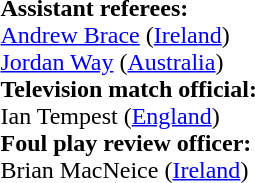<table style="width:100%">
<tr>
<td><br>
<strong>Assistant referees:</strong>
<br><a href='#'>Andrew Brace</a> (<a href='#'>Ireland</a>)
<br><a href='#'>Jordan Way</a> (<a href='#'>Australia</a>)
<br><strong>Television match official:</strong>
<br>Ian Tempest (<a href='#'>England</a>)
<br><strong>Foul play review officer:</strong>
<br>Brian MacNeice (<a href='#'>Ireland</a>)</td>
</tr>
</table>
